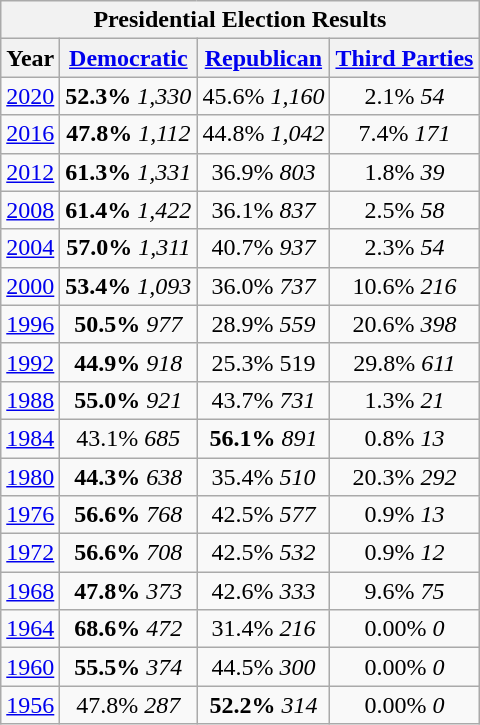<table class="wikitable">
<tr>
<th colspan="4">Presidential Election Results</th>
</tr>
<tr>
<th>Year</th>
<th><a href='#'>Democratic</a></th>
<th><a href='#'>Republican</a></th>
<th><a href='#'>Third Parties</a></th>
</tr>
<tr>
<td align="center" ><a href='#'>2020</a></td>
<td align="center" ><strong>52.3%</strong> <em>1,330</em></td>
<td align="center" >45.6% <em>1,160</em></td>
<td align="center" >2.1% <em>54</em></td>
</tr>
<tr>
<td align="center" ><a href='#'>2016</a></td>
<td align="center" ><strong>47.8%</strong> <em>1,112</em></td>
<td align="center" >44.8% <em>1,042</em></td>
<td align="center" >7.4% <em>171</em></td>
</tr>
<tr>
<td align="center" ><a href='#'>2012</a></td>
<td align="center" ><strong>61.3%</strong> <em>1,331</em></td>
<td align="center" >36.9% <em>803</em></td>
<td align="center" >1.8% <em>39</em></td>
</tr>
<tr>
<td align="center" ><a href='#'>2008</a></td>
<td align="center" ><strong>61.4%</strong> <em>1,422</em></td>
<td align="center" >36.1% <em>837</em></td>
<td align="center" >2.5% <em>58</em></td>
</tr>
<tr>
<td align="center" ><a href='#'>2004</a></td>
<td align="center" ><strong>57.0%</strong> <em>1,311</em></td>
<td align="center" >40.7% <em>937</em></td>
<td align="center" >2.3% <em>54</em></td>
</tr>
<tr>
<td align="center" ><a href='#'>2000</a></td>
<td align="center" ><strong>53.4%</strong> <em>1,093</em></td>
<td align="center" >36.0% <em>737</em></td>
<td align="center" >10.6% <em>216</em></td>
</tr>
<tr>
<td align="center" ><a href='#'>1996</a></td>
<td align="center" ><strong>50.5%</strong> <em>977</em></td>
<td align="center" >28.9% <em>559</em></td>
<td align="center" >20.6% <em>398</em></td>
</tr>
<tr>
<td align="center" ><a href='#'>1992</a></td>
<td align="center" ><strong>44.9%</strong> <em>918</em></td>
<td align="center" >25.3% 519</td>
<td align="center" >29.8% <em>611</em></td>
</tr>
<tr>
<td align="center" ><a href='#'>1988</a></td>
<td align="center" ><strong>55.0%</strong> <em>921</em></td>
<td align="center" >43.7% <em>731</em></td>
<td align="center" >1.3% <em>21</em></td>
</tr>
<tr>
<td align="center" ><a href='#'>1984</a></td>
<td align="center" >43.1% <em>685</em></td>
<td align="center" ><strong>56.1%</strong> <em>891</em></td>
<td align="center" >0.8% <em>13</em></td>
</tr>
<tr>
<td align="center" ><a href='#'>1980</a></td>
<td align="center" ><strong>44.3%</strong> <em>638</em></td>
<td align="center" >35.4% <em>510</em></td>
<td align="center" >20.3% <em>292</em></td>
</tr>
<tr>
<td align="center" ><a href='#'>1976</a></td>
<td align="center" ><strong>56.6%</strong> <em>768</em></td>
<td align="center" >42.5% <em>577</em></td>
<td align="center" >0.9% <em>13</em></td>
</tr>
<tr>
<td align="center" ><a href='#'>1972</a></td>
<td align="center" ><strong>56.6%</strong> <em>708</em></td>
<td align="center" >42.5% <em>532</em></td>
<td align="center" >0.9% <em>12</em></td>
</tr>
<tr>
<td align="center" ><a href='#'>1968</a></td>
<td align="center" ><strong>47.8%</strong> <em>373</em></td>
<td align="center" >42.6% <em>333</em></td>
<td align="center" >9.6% <em>75</em></td>
</tr>
<tr>
<td align="center" ><a href='#'>1964</a></td>
<td align="center" ><strong>68.6%</strong> <em>472</em></td>
<td align="center" >31.4% <em>216</em></td>
<td align="center" >0.00% <em>0</em></td>
</tr>
<tr>
<td align="center" ><a href='#'>1960</a></td>
<td align="center" ><strong>55.5%</strong> <em>374</em></td>
<td align="center" >44.5% <em>300</em></td>
<td align="center" >0.00% <em>0</em></td>
</tr>
<tr>
<td align="center" ><a href='#'>1956</a></td>
<td align="center" >47.8% <em>287</em></td>
<td align="center" ><strong>52.2%</strong> <em>314</em></td>
<td align="center" >0.00% <em>0</em></td>
</tr>
</table>
